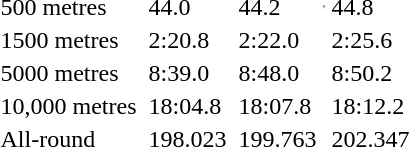<table>
<tr valign="top">
<td>500 metres<br></td>
<td></td>
<td>44.0</td>
<td></td>
<td>44.2</td>
<td><hr></td>
<td>44.8</td>
</tr>
<tr valign="top">
<td>1500 metres<br></td>
<td></td>
<td>2:20.8</td>
<td></td>
<td>2:22.0</td>
<td></td>
<td>2:25.6</td>
</tr>
<tr valign="top">
<td>5000 metres<br></td>
<td></td>
<td>8:39.0</td>
<td></td>
<td>8:48.0</td>
<td></td>
<td>8:50.2</td>
</tr>
<tr valign="top">
<td>10,000 metres<br></td>
<td></td>
<td>18:04.8</td>
<td></td>
<td>18:07.8</td>
<td></td>
<td>18:12.2</td>
</tr>
<tr valign="top">
<td>All-round<br></td>
<td></td>
<td>198.023</td>
<td></td>
<td>199.763</td>
<td></td>
<td>202.347</td>
</tr>
</table>
